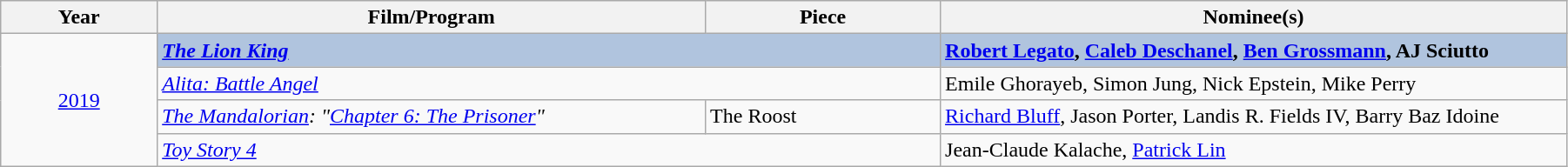<table class="wikitable" width="95%" cellpadding="5">
<tr>
<th width="10%">Year</th>
<th width="35%">Film/Program</th>
<th width="15%">Piece</th>
<th width="45%">Nominee(s)</th>
</tr>
<tr>
<td rowspan="4" style="text-align:center;"><a href='#'>2019</a><br></td>
<td style="background:#B0C4DE;" colspan="2"><strong><em><a href='#'>The Lion King</a></em></strong></td>
<td style="background:#B0C4DE;"><strong><a href='#'>Robert Legato</a>, <a href='#'>Caleb Deschanel</a>, <a href='#'>Ben Grossmann</a>, AJ Sciutto</strong></td>
</tr>
<tr>
<td colspan="2"><em><a href='#'>Alita: Battle Angel</a></em></td>
<td>Emile Ghorayeb, Simon Jung, Nick Epstein, Mike Perry</td>
</tr>
<tr>
<td><em><a href='#'>The Mandalorian</a>: "<a href='#'>Chapter 6: The Prisoner</a>"</em></td>
<td>The Roost</td>
<td><a href='#'>Richard Bluff</a>, Jason Porter, Landis R. Fields IV, Barry Baz Idoine</td>
</tr>
<tr>
<td colspan="2"><em><a href='#'>Toy Story 4</a></em></td>
<td>Jean-Claude Kalache, <a href='#'>Patrick Lin</a></td>
</tr>
</table>
